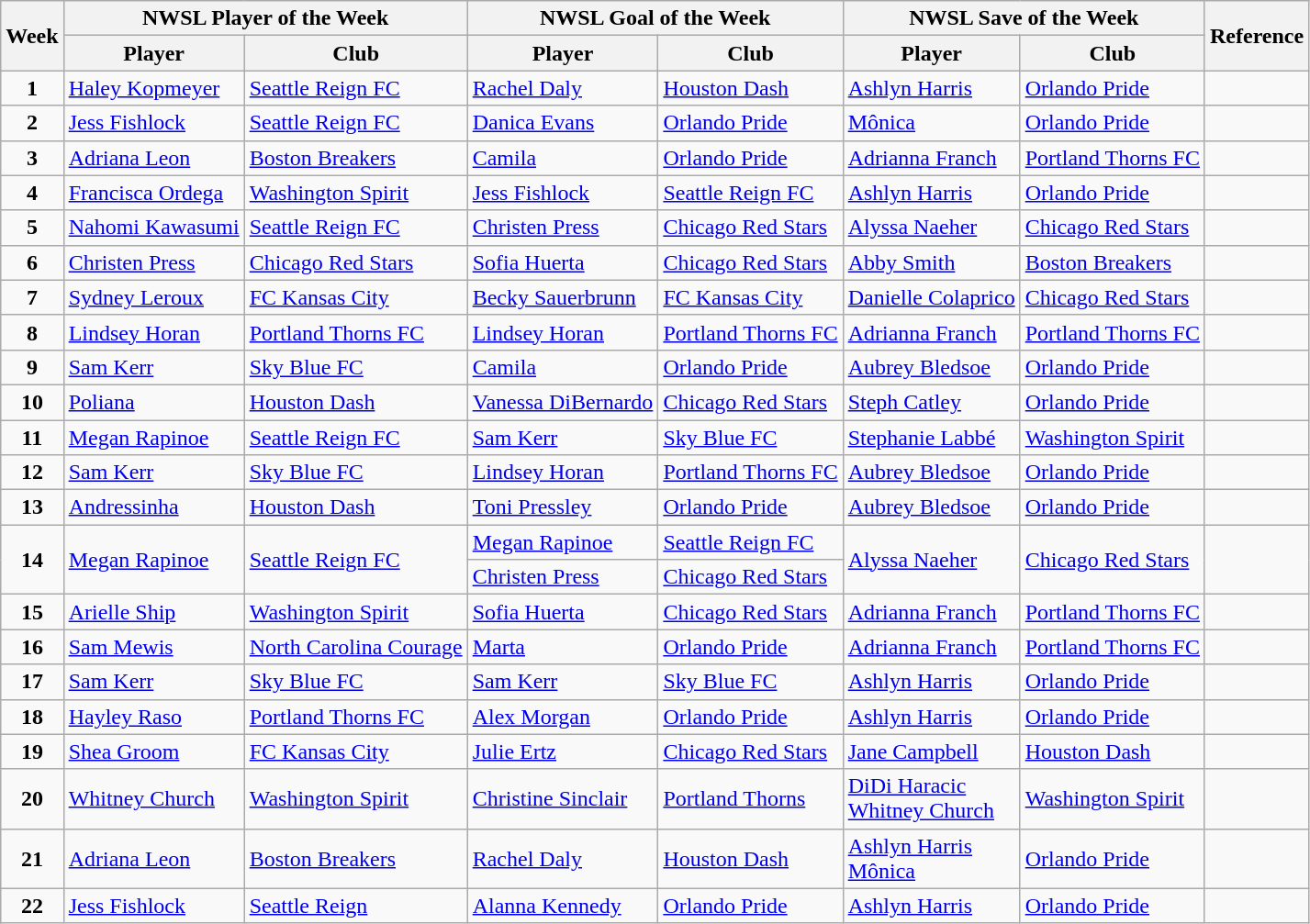<table class="wikitable">
<tr>
<th rowspan="2">Week</th>
<th colspan="2">NWSL Player of the Week</th>
<th colspan="2">NWSL Goal of the Week</th>
<th colspan="2">NWSL Save of the Week</th>
<th rowspan="2">Reference</th>
</tr>
<tr>
<th>Player</th>
<th>Club</th>
<th>Player</th>
<th>Club</th>
<th>Player</th>
<th>Club</th>
</tr>
<tr>
<td align=center><strong>1</strong></td>
<td> <a href='#'>Haley Kopmeyer</a></td>
<td><a href='#'>Seattle Reign FC</a></td>
<td> <a href='#'>Rachel Daly</a></td>
<td><a href='#'>Houston Dash</a></td>
<td> <a href='#'>Ashlyn Harris</a></td>
<td><a href='#'>Orlando Pride</a></td>
<td align=center></td>
</tr>
<tr>
<td align=center><strong>2</strong></td>
<td> <a href='#'>Jess Fishlock</a></td>
<td><a href='#'>Seattle Reign FC</a></td>
<td> <a href='#'>Danica Evans</a></td>
<td><a href='#'>Orlando Pride</a></td>
<td> <a href='#'>Mônica</a></td>
<td><a href='#'>Orlando Pride</a></td>
<td align=center></td>
</tr>
<tr>
<td align=center><strong>3</strong></td>
<td> <a href='#'>Adriana Leon</a></td>
<td><a href='#'>Boston Breakers</a></td>
<td> <a href='#'>Camila</a></td>
<td><a href='#'>Orlando Pride</a></td>
<td> <a href='#'>Adrianna Franch</a></td>
<td><a href='#'>Portland Thorns FC</a></td>
<td align=center></td>
</tr>
<tr>
<td align=center><strong>4</strong></td>
<td> <a href='#'>Francisca Ordega</a></td>
<td><a href='#'>Washington Spirit</a></td>
<td> <a href='#'>Jess Fishlock</a></td>
<td><a href='#'>Seattle Reign FC</a></td>
<td> <a href='#'>Ashlyn Harris</a></td>
<td><a href='#'>Orlando Pride</a></td>
<td align=center></td>
</tr>
<tr>
<td align=center><strong>5</strong></td>
<td> <a href='#'>Nahomi Kawasumi</a></td>
<td><a href='#'>Seattle Reign FC</a></td>
<td> <a href='#'>Christen Press</a></td>
<td><a href='#'>Chicago Red Stars</a></td>
<td> <a href='#'>Alyssa Naeher</a></td>
<td><a href='#'>Chicago Red Stars</a></td>
<td align=center></td>
</tr>
<tr>
<td align=center><strong>6</strong></td>
<td> <a href='#'>Christen Press</a></td>
<td><a href='#'>Chicago Red Stars</a></td>
<td> <a href='#'>Sofia Huerta</a></td>
<td><a href='#'>Chicago Red Stars</a></td>
<td> <a href='#'>Abby Smith</a></td>
<td><a href='#'>Boston Breakers</a></td>
<td align=center></td>
</tr>
<tr>
<td align=center><strong>7</strong></td>
<td> <a href='#'>Sydney Leroux</a></td>
<td><a href='#'>FC Kansas City</a></td>
<td> <a href='#'>Becky Sauerbrunn</a></td>
<td><a href='#'>FC Kansas City</a></td>
<td> <a href='#'>Danielle Colaprico</a></td>
<td><a href='#'>Chicago Red Stars</a></td>
<td align=center></td>
</tr>
<tr>
<td align=center><strong>8</strong></td>
<td> <a href='#'>Lindsey Horan</a></td>
<td><a href='#'>Portland Thorns FC</a></td>
<td> <a href='#'>Lindsey Horan</a></td>
<td><a href='#'>Portland Thorns FC</a></td>
<td> <a href='#'>Adrianna Franch</a></td>
<td><a href='#'>Portland Thorns FC</a></td>
<td align=center></td>
</tr>
<tr>
<td align=center><strong>9</strong></td>
<td> <a href='#'>Sam Kerr</a></td>
<td><a href='#'>Sky Blue FC</a></td>
<td> <a href='#'>Camila</a></td>
<td><a href='#'>Orlando Pride</a></td>
<td> <a href='#'>Aubrey Bledsoe</a></td>
<td><a href='#'>Orlando Pride</a></td>
<td align=center></td>
</tr>
<tr>
<td align=center><strong>10</strong></td>
<td> <a href='#'>Poliana</a></td>
<td><a href='#'>Houston Dash</a></td>
<td> <a href='#'>Vanessa DiBernardo</a></td>
<td><a href='#'>Chicago Red Stars</a></td>
<td> <a href='#'>Steph Catley</a></td>
<td><a href='#'>Orlando Pride</a></td>
<td align=center></td>
</tr>
<tr>
<td align=center><strong>11</strong></td>
<td> <a href='#'>Megan Rapinoe</a></td>
<td><a href='#'>Seattle Reign FC</a></td>
<td> <a href='#'>Sam Kerr</a></td>
<td><a href='#'>Sky Blue FC</a></td>
<td> <a href='#'>Stephanie Labbé</a></td>
<td><a href='#'>Washington Spirit</a></td>
<td align=center></td>
</tr>
<tr>
<td align=center><strong>12</strong></td>
<td> <a href='#'>Sam Kerr</a></td>
<td><a href='#'>Sky Blue FC</a></td>
<td> <a href='#'>Lindsey Horan</a></td>
<td><a href='#'>Portland Thorns FC</a></td>
<td> <a href='#'>Aubrey Bledsoe</a></td>
<td><a href='#'>Orlando Pride</a></td>
<td align=center></td>
</tr>
<tr>
<td align=center><strong>13</strong></td>
<td> <a href='#'>Andressinha</a></td>
<td><a href='#'>Houston Dash</a></td>
<td> <a href='#'>Toni Pressley</a></td>
<td><a href='#'>Orlando Pride</a></td>
<td> <a href='#'>Aubrey Bledsoe</a></td>
<td><a href='#'>Orlando Pride</a></td>
<td align=center></td>
</tr>
<tr>
<td rowspan=2 align=center><strong>14</strong></td>
<td rowspan=2> <a href='#'>Megan Rapinoe</a></td>
<td rowspan=2><a href='#'>Seattle Reign FC</a></td>
<td> <a href='#'>Megan Rapinoe</a></td>
<td><a href='#'>Seattle Reign FC</a></td>
<td rowspan=2> <a href='#'>Alyssa Naeher</a></td>
<td rowspan=2><a href='#'>Chicago Red Stars</a></td>
<td rowspan=2 align=center></td>
</tr>
<tr>
<td> <a href='#'>Christen Press</a></td>
<td><a href='#'>Chicago Red Stars</a></td>
</tr>
<tr>
<td align=center><strong>15</strong></td>
<td> <a href='#'>Arielle Ship</a></td>
<td><a href='#'>Washington Spirit</a></td>
<td> <a href='#'>Sofia Huerta</a></td>
<td><a href='#'>Chicago Red Stars</a></td>
<td> <a href='#'>Adrianna Franch</a></td>
<td><a href='#'>Portland Thorns FC</a></td>
<td align=center></td>
</tr>
<tr>
<td align=center><strong>16</strong></td>
<td> <a href='#'>Sam Mewis</a></td>
<td><a href='#'>North Carolina Courage</a></td>
<td> <a href='#'>Marta</a></td>
<td><a href='#'>Orlando Pride</a></td>
<td> <a href='#'>Adrianna Franch</a></td>
<td><a href='#'>Portland Thorns FC</a></td>
<td align=center></td>
</tr>
<tr>
<td align=center><strong>17</strong></td>
<td> <a href='#'>Sam Kerr</a></td>
<td><a href='#'>Sky Blue FC</a></td>
<td> <a href='#'>Sam Kerr</a></td>
<td><a href='#'>Sky Blue FC</a></td>
<td> <a href='#'>Ashlyn Harris</a></td>
<td><a href='#'>Orlando Pride</a></td>
<td align=center></td>
</tr>
<tr>
<td align=center><strong>18</strong></td>
<td> <a href='#'>Hayley Raso</a></td>
<td><a href='#'>Portland Thorns FC</a></td>
<td> <a href='#'>Alex Morgan</a></td>
<td><a href='#'>Orlando Pride</a></td>
<td> <a href='#'>Ashlyn Harris</a></td>
<td><a href='#'>Orlando Pride</a></td>
<td align=center></td>
</tr>
<tr>
<td align=center><strong>19</strong></td>
<td> <a href='#'>Shea Groom</a></td>
<td><a href='#'>FC Kansas City</a></td>
<td> <a href='#'>Julie Ertz</a></td>
<td><a href='#'>Chicago Red Stars</a></td>
<td> <a href='#'>Jane Campbell</a></td>
<td><a href='#'>Houston Dash</a></td>
<td align=center></td>
</tr>
<tr>
<td align=center><strong>20</strong></td>
<td> <a href='#'>Whitney Church</a></td>
<td><a href='#'>Washington Spirit</a></td>
<td> <a href='#'>Christine Sinclair</a></td>
<td><a href='#'>Portland Thorns</a></td>
<td> <a href='#'>DiDi Haracic</a><br> <a href='#'>Whitney Church</a></td>
<td><a href='#'>Washington Spirit</a></td>
<td align=center></td>
</tr>
<tr>
<td align=center><strong>21</strong></td>
<td> <a href='#'>Adriana Leon</a></td>
<td><a href='#'>Boston Breakers</a></td>
<td> <a href='#'>Rachel Daly</a></td>
<td><a href='#'>Houston Dash</a></td>
<td> <a href='#'>Ashlyn Harris</a><br> <a href='#'>Mônica</a></td>
<td><a href='#'>Orlando Pride</a></td>
<td align=center></td>
</tr>
<tr>
<td align=center><strong>22</strong></td>
<td> <a href='#'>Jess Fishlock</a></td>
<td><a href='#'>Seattle Reign</a></td>
<td> <a href='#'>Alanna Kennedy</a></td>
<td><a href='#'>Orlando Pride</a></td>
<td> <a href='#'>Ashlyn Harris</a></td>
<td><a href='#'>Orlando Pride</a></td>
<td align=center></td>
</tr>
</table>
